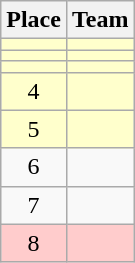<table class="wikitable">
<tr>
<th>Place</th>
<th>Team</th>
</tr>
<tr bgcolor=#ffffcc>
<td align=center></td>
<td></td>
</tr>
<tr bgcolor=#ffffcc>
<td align=center></td>
<td></td>
</tr>
<tr bgcolor=#ffffcc>
<td align=center></td>
<td></td>
</tr>
<tr bgcolor=#ffffcc>
<td align=center>4</td>
<td></td>
</tr>
<tr bgcolor=#ffffcc>
<td align=center>5</td>
<td></td>
</tr>
<tr>
<td align=center>6</td>
<td></td>
</tr>
<tr>
<td align=center>7</td>
<td></td>
</tr>
<tr bgcolor=#ffcccc>
<td align=center>8</td>
<td></td>
</tr>
</table>
